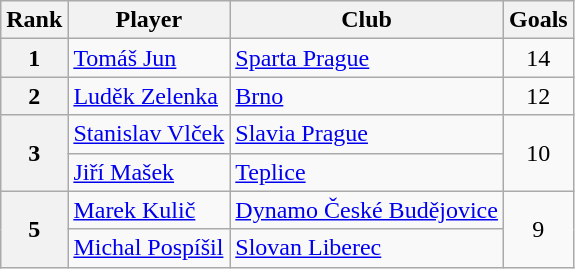<table class="wikitable" style="text-align:center">
<tr>
<th>Rank</th>
<th>Player</th>
<th>Club</th>
<th>Goals</th>
</tr>
<tr>
<th>1</th>
<td align="left"> <a href='#'>Tomáš Jun</a></td>
<td align="left"><a href='#'>Sparta Prague</a></td>
<td>14</td>
</tr>
<tr>
<th>2</th>
<td align="left"> <a href='#'>Luděk Zelenka</a></td>
<td align="left"><a href='#'>Brno</a></td>
<td>12</td>
</tr>
<tr>
<th rowspan="2">3</th>
<td align="left"> <a href='#'>Stanislav Vlček</a></td>
<td align="left"><a href='#'>Slavia Prague</a></td>
<td rowspan="2">10</td>
</tr>
<tr>
<td align="left"> <a href='#'>Jiří Mašek</a></td>
<td align="left"><a href='#'>Teplice</a></td>
</tr>
<tr>
<th rowspan="2">5</th>
<td align="left"> <a href='#'>Marek Kulič</a></td>
<td align="left"><a href='#'>Dynamo České Budějovice</a></td>
<td rowspan="2">9</td>
</tr>
<tr>
<td align="left"> <a href='#'>Michal Pospíšil</a></td>
<td align="left"><a href='#'>Slovan Liberec</a></td>
</tr>
</table>
